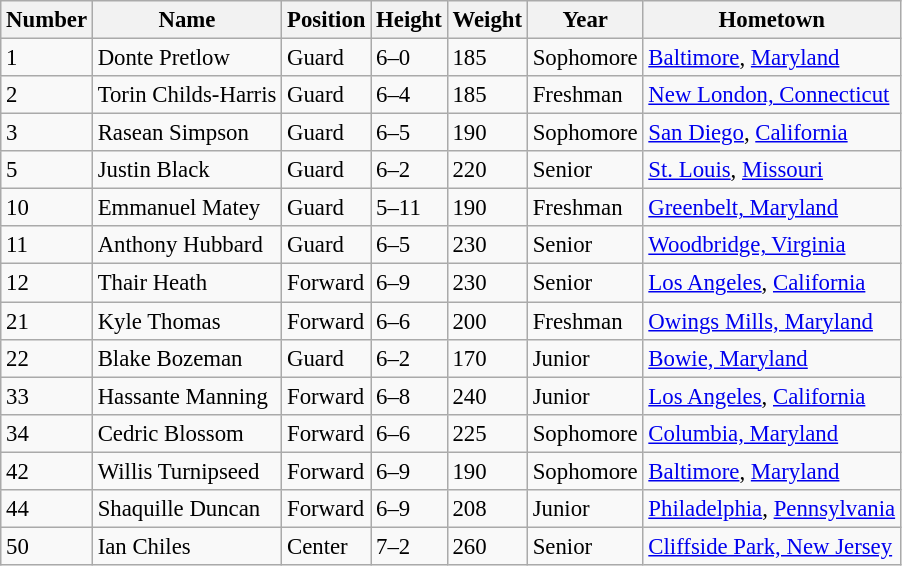<table class="wikitable sortable" style="font-size: 95%;">
<tr>
<th>Number</th>
<th>Name</th>
<th>Position</th>
<th>Height</th>
<th>Weight</th>
<th>Year</th>
<th>Hometown</th>
</tr>
<tr>
<td>1</td>
<td>Donte Pretlow</td>
<td>Guard</td>
<td>6–0</td>
<td>185</td>
<td>Sophomore</td>
<td><a href='#'>Baltimore</a>, <a href='#'>Maryland</a></td>
</tr>
<tr>
<td>2</td>
<td>Torin Childs-Harris</td>
<td>Guard</td>
<td>6–4</td>
<td>185</td>
<td>Freshman</td>
<td><a href='#'>New London, Connecticut</a></td>
</tr>
<tr>
<td>3</td>
<td>Rasean Simpson</td>
<td>Guard</td>
<td>6–5</td>
<td>190</td>
<td>Sophomore</td>
<td><a href='#'>San Diego</a>, <a href='#'>California</a></td>
</tr>
<tr>
<td>5</td>
<td>Justin Black</td>
<td>Guard</td>
<td>6–2</td>
<td>220</td>
<td>Senior</td>
<td><a href='#'>St. Louis</a>, <a href='#'>Missouri</a></td>
</tr>
<tr>
<td>10</td>
<td>Emmanuel Matey</td>
<td>Guard</td>
<td>5–11</td>
<td>190</td>
<td>Freshman</td>
<td><a href='#'>Greenbelt, Maryland</a></td>
</tr>
<tr>
<td>11</td>
<td>Anthony Hubbard</td>
<td>Guard</td>
<td>6–5</td>
<td>230</td>
<td>Senior</td>
<td><a href='#'>Woodbridge, Virginia</a></td>
</tr>
<tr>
<td>12</td>
<td>Thair Heath</td>
<td>Forward</td>
<td>6–9</td>
<td>230</td>
<td>Senior</td>
<td><a href='#'>Los Angeles</a>, <a href='#'>California</a></td>
</tr>
<tr>
<td>21</td>
<td>Kyle Thomas</td>
<td>Forward</td>
<td>6–6</td>
<td>200</td>
<td>Freshman</td>
<td><a href='#'>Owings Mills, Maryland</a></td>
</tr>
<tr>
<td>22</td>
<td>Blake Bozeman</td>
<td>Guard</td>
<td>6–2</td>
<td>170</td>
<td>Junior</td>
<td><a href='#'>Bowie, Maryland</a></td>
</tr>
<tr>
<td>33</td>
<td>Hassante Manning</td>
<td>Forward</td>
<td>6–8</td>
<td>240</td>
<td>Junior</td>
<td><a href='#'>Los Angeles</a>, <a href='#'>California</a></td>
</tr>
<tr>
<td>34</td>
<td>Cedric Blossom</td>
<td>Forward</td>
<td>6–6</td>
<td>225</td>
<td>Sophomore</td>
<td><a href='#'>Columbia, Maryland</a></td>
</tr>
<tr>
<td>42</td>
<td>Willis Turnipseed</td>
<td>Forward</td>
<td>6–9</td>
<td>190</td>
<td>Sophomore</td>
<td><a href='#'>Baltimore</a>, <a href='#'>Maryland</a></td>
</tr>
<tr>
<td>44</td>
<td>Shaquille Duncan</td>
<td>Forward</td>
<td>6–9</td>
<td>208</td>
<td>Junior</td>
<td><a href='#'>Philadelphia</a>, <a href='#'>Pennsylvania</a></td>
</tr>
<tr>
<td>50</td>
<td>Ian Chiles</td>
<td>Center</td>
<td>7–2</td>
<td>260</td>
<td>Senior</td>
<td><a href='#'>Cliffside Park, New Jersey</a></td>
</tr>
</table>
